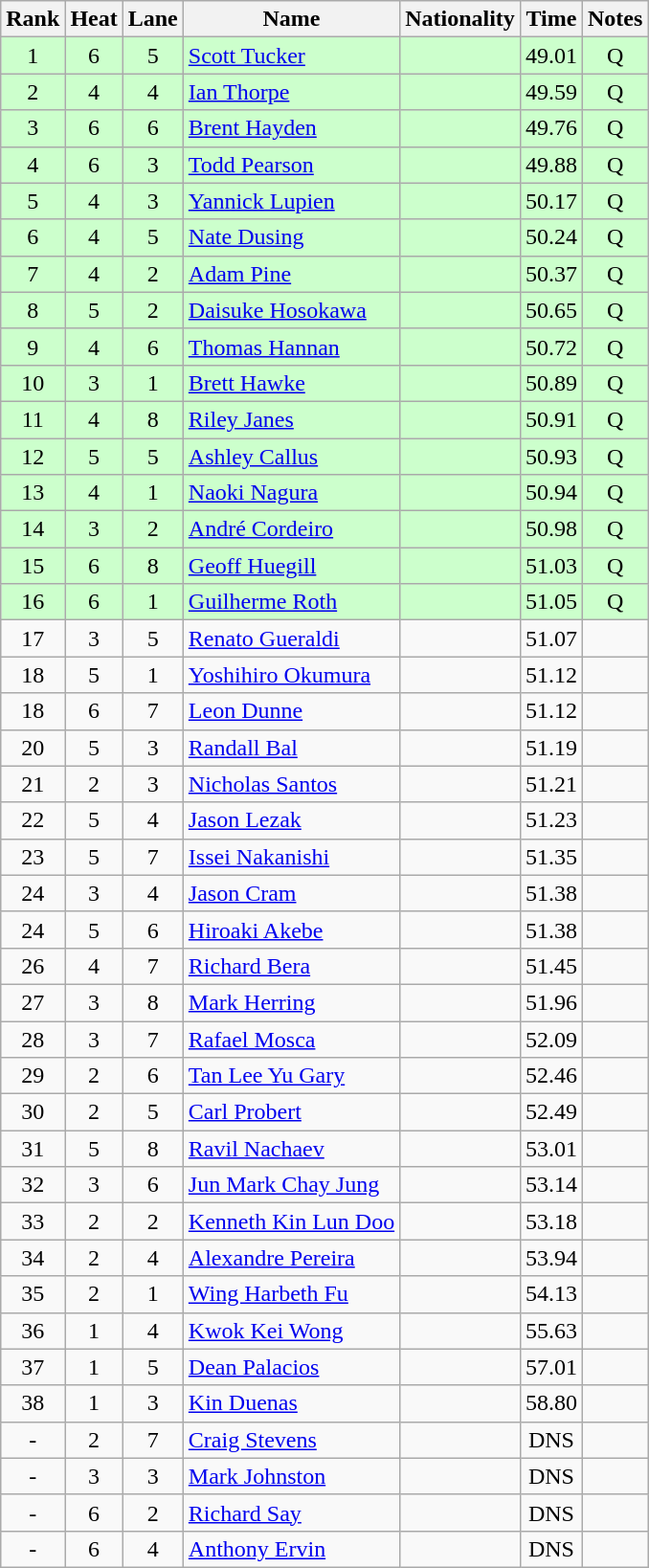<table class="wikitable sortable" style="text-align:center">
<tr>
<th>Rank</th>
<th>Heat</th>
<th>Lane</th>
<th>Name</th>
<th>Nationality</th>
<th>Time</th>
<th>Notes</th>
</tr>
<tr bgcolor=ccffcc>
<td>1</td>
<td>6</td>
<td>5</td>
<td align=left><a href='#'>Scott Tucker</a></td>
<td align=left></td>
<td>49.01</td>
<td>Q</td>
</tr>
<tr bgcolor=ccffcc>
<td>2</td>
<td>4</td>
<td>4</td>
<td align=left><a href='#'>Ian Thorpe</a></td>
<td align=left></td>
<td>49.59</td>
<td>Q</td>
</tr>
<tr bgcolor=ccffcc>
<td>3</td>
<td>6</td>
<td>6</td>
<td align=left><a href='#'>Brent Hayden</a></td>
<td align=left></td>
<td>49.76</td>
<td>Q</td>
</tr>
<tr bgcolor=ccffcc>
<td>4</td>
<td>6</td>
<td>3</td>
<td align=left><a href='#'>Todd Pearson</a></td>
<td align=left></td>
<td>49.88</td>
<td>Q</td>
</tr>
<tr bgcolor=ccffcc>
<td>5</td>
<td>4</td>
<td>3</td>
<td align=left><a href='#'>Yannick Lupien</a></td>
<td align=left></td>
<td>50.17</td>
<td>Q</td>
</tr>
<tr bgcolor=ccffcc>
<td>6</td>
<td>4</td>
<td>5</td>
<td align=left><a href='#'>Nate Dusing</a></td>
<td align=left></td>
<td>50.24</td>
<td>Q</td>
</tr>
<tr bgcolor=ccffcc>
<td>7</td>
<td>4</td>
<td>2</td>
<td align=left><a href='#'>Adam Pine</a></td>
<td align=left></td>
<td>50.37</td>
<td>Q</td>
</tr>
<tr bgcolor=ccffcc>
<td>8</td>
<td>5</td>
<td>2</td>
<td align=left><a href='#'>Daisuke Hosokawa</a></td>
<td align=left></td>
<td>50.65</td>
<td>Q</td>
</tr>
<tr bgcolor=ccffcc>
<td>9</td>
<td>4</td>
<td>6</td>
<td align=left><a href='#'>Thomas Hannan</a></td>
<td align=left></td>
<td>50.72</td>
<td>Q</td>
</tr>
<tr bgcolor=ccffcc>
<td>10</td>
<td>3</td>
<td>1</td>
<td align=left><a href='#'>Brett Hawke</a></td>
<td align=left></td>
<td>50.89</td>
<td>Q</td>
</tr>
<tr bgcolor=ccffcc>
<td>11</td>
<td>4</td>
<td>8</td>
<td align=left><a href='#'>Riley Janes</a></td>
<td align=left></td>
<td>50.91</td>
<td>Q</td>
</tr>
<tr bgcolor=ccffcc>
<td>12</td>
<td>5</td>
<td>5</td>
<td align=left><a href='#'>Ashley Callus</a></td>
<td align=left></td>
<td>50.93</td>
<td>Q</td>
</tr>
<tr bgcolor=ccffcc>
<td>13</td>
<td>4</td>
<td>1</td>
<td align=left><a href='#'>Naoki Nagura</a></td>
<td align=left></td>
<td>50.94</td>
<td>Q</td>
</tr>
<tr bgcolor=ccffcc>
<td>14</td>
<td>3</td>
<td>2</td>
<td align=left><a href='#'>André Cordeiro</a></td>
<td align=left></td>
<td>50.98</td>
<td>Q</td>
</tr>
<tr bgcolor=ccffcc>
<td>15</td>
<td>6</td>
<td>8</td>
<td align=left><a href='#'>Geoff Huegill</a></td>
<td align=left></td>
<td>51.03</td>
<td>Q</td>
</tr>
<tr bgcolor=ccffcc>
<td>16</td>
<td>6</td>
<td>1</td>
<td align=left><a href='#'>Guilherme Roth</a></td>
<td align=left></td>
<td>51.05</td>
<td>Q</td>
</tr>
<tr>
<td>17</td>
<td>3</td>
<td>5</td>
<td align=left><a href='#'>Renato Gueraldi</a></td>
<td align=left></td>
<td>51.07</td>
<td></td>
</tr>
<tr>
<td>18</td>
<td>5</td>
<td>1</td>
<td align=left><a href='#'>Yoshihiro Okumura</a></td>
<td align=left></td>
<td>51.12</td>
<td></td>
</tr>
<tr>
<td>18</td>
<td>6</td>
<td>7</td>
<td align=left><a href='#'>Leon Dunne</a></td>
<td align=left></td>
<td>51.12</td>
<td></td>
</tr>
<tr>
<td>20</td>
<td>5</td>
<td>3</td>
<td align=left><a href='#'>Randall Bal</a></td>
<td align=left></td>
<td>51.19</td>
<td></td>
</tr>
<tr>
<td>21</td>
<td>2</td>
<td>3</td>
<td align=left><a href='#'>Nicholas Santos</a></td>
<td align=left></td>
<td>51.21</td>
<td></td>
</tr>
<tr>
<td>22</td>
<td>5</td>
<td>4</td>
<td align=left><a href='#'>Jason Lezak</a></td>
<td align=left></td>
<td>51.23</td>
<td></td>
</tr>
<tr>
<td>23</td>
<td>5</td>
<td>7</td>
<td align=left><a href='#'>Issei Nakanishi</a></td>
<td align=left></td>
<td>51.35</td>
<td></td>
</tr>
<tr>
<td>24</td>
<td>3</td>
<td>4</td>
<td align=left><a href='#'>Jason Cram</a></td>
<td align=left></td>
<td>51.38</td>
<td></td>
</tr>
<tr>
<td>24</td>
<td>5</td>
<td>6</td>
<td align=left><a href='#'>Hiroaki Akebe</a></td>
<td align=left></td>
<td>51.38</td>
<td></td>
</tr>
<tr>
<td>26</td>
<td>4</td>
<td>7</td>
<td align=left><a href='#'>Richard Bera</a></td>
<td align=left></td>
<td>51.45</td>
<td></td>
</tr>
<tr>
<td>27</td>
<td>3</td>
<td>8</td>
<td align=left><a href='#'>Mark Herring</a></td>
<td align=left></td>
<td>51.96</td>
<td></td>
</tr>
<tr>
<td>28</td>
<td>3</td>
<td>7</td>
<td align=left><a href='#'>Rafael Mosca</a></td>
<td align=left></td>
<td>52.09</td>
<td></td>
</tr>
<tr>
<td>29</td>
<td>2</td>
<td>6</td>
<td align=left><a href='#'>Tan Lee Yu Gary</a></td>
<td align=left></td>
<td>52.46</td>
<td></td>
</tr>
<tr>
<td>30</td>
<td>2</td>
<td>5</td>
<td align=left><a href='#'>Carl Probert</a></td>
<td align=left></td>
<td>52.49</td>
<td></td>
</tr>
<tr>
<td>31</td>
<td>5</td>
<td>8</td>
<td align=left><a href='#'>Ravil Nachaev</a></td>
<td align=left></td>
<td>53.01</td>
<td></td>
</tr>
<tr>
<td>32</td>
<td>3</td>
<td>6</td>
<td align=left><a href='#'>Jun Mark Chay Jung</a></td>
<td align=left></td>
<td>53.14</td>
<td></td>
</tr>
<tr>
<td>33</td>
<td>2</td>
<td>2</td>
<td align=left><a href='#'>Kenneth Kin Lun Doo</a></td>
<td align=left></td>
<td>53.18</td>
<td></td>
</tr>
<tr>
<td>34</td>
<td>2</td>
<td>4</td>
<td align=left><a href='#'>Alexandre Pereira</a></td>
<td align=left></td>
<td>53.94</td>
<td></td>
</tr>
<tr>
<td>35</td>
<td>2</td>
<td>1</td>
<td align=left><a href='#'>Wing Harbeth Fu</a></td>
<td align=left></td>
<td>54.13</td>
<td></td>
</tr>
<tr>
<td>36</td>
<td>1</td>
<td>4</td>
<td align=left><a href='#'>Kwok Kei Wong</a></td>
<td align=left></td>
<td>55.63</td>
<td></td>
</tr>
<tr>
<td>37</td>
<td>1</td>
<td>5</td>
<td align=left><a href='#'>Dean Palacios</a></td>
<td align=left></td>
<td>57.01</td>
<td></td>
</tr>
<tr>
<td>38</td>
<td>1</td>
<td>3</td>
<td align=left><a href='#'>Kin Duenas</a></td>
<td align=left></td>
<td>58.80</td>
<td></td>
</tr>
<tr>
<td>-</td>
<td>2</td>
<td>7</td>
<td align=left><a href='#'>Craig Stevens</a></td>
<td align=left></td>
<td>DNS</td>
<td></td>
</tr>
<tr>
<td>-</td>
<td>3</td>
<td>3</td>
<td align=left><a href='#'>Mark Johnston</a></td>
<td align=left></td>
<td>DNS</td>
<td></td>
</tr>
<tr>
<td>-</td>
<td>6</td>
<td>2</td>
<td align=left><a href='#'>Richard Say</a></td>
<td align=left></td>
<td>DNS</td>
<td></td>
</tr>
<tr>
<td>-</td>
<td>6</td>
<td>4</td>
<td align=left><a href='#'>Anthony Ervin</a></td>
<td align=left></td>
<td>DNS</td>
<td></td>
</tr>
</table>
